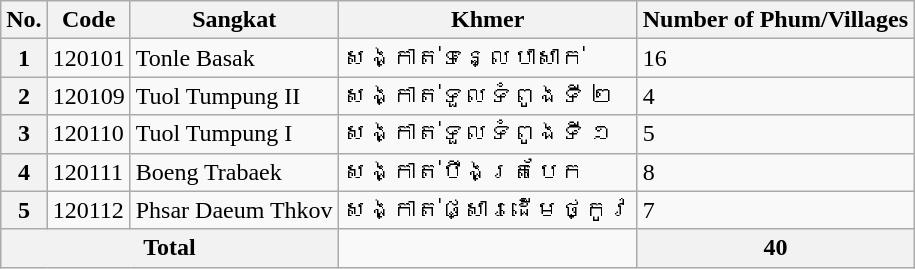<table class="wikitable sortable">
<tr>
<th>No.</th>
<th>Code</th>
<th>Sangkat</th>
<th>Khmer</th>
<th>Number of Phum/Villages</th>
</tr>
<tr>
<th>1</th>
<td>120101</td>
<td>Tonle Basak</td>
<td>សង្កាត់ទន្លេបាសាក់</td>
<td>16</td>
</tr>
<tr>
<th>2</th>
<td>120109</td>
<td>Tuol Tumpung II</td>
<td>សង្កាត់ទួលទំពូងទី ២</td>
<td>4</td>
</tr>
<tr>
<th>3</th>
<td>120110</td>
<td>Tuol Tumpung I</td>
<td>សង្កាត់ទួលទំពូងទី ១</td>
<td>5</td>
</tr>
<tr>
<th>4</th>
<td>120111</td>
<td>Boeng Trabaek</td>
<td>សង្កាត់បឹងត្របែក</td>
<td>8</td>
</tr>
<tr>
<th>5</th>
<td>120112</td>
<td>Phsar Daeum Thkov</td>
<td>សង្កាត់ផ្សារដើមថ្កូវ</td>
<td>7</td>
</tr>
<tr>
<th colspan="3">Total</th>
<td></td>
<th>40</th>
</tr>
</table>
